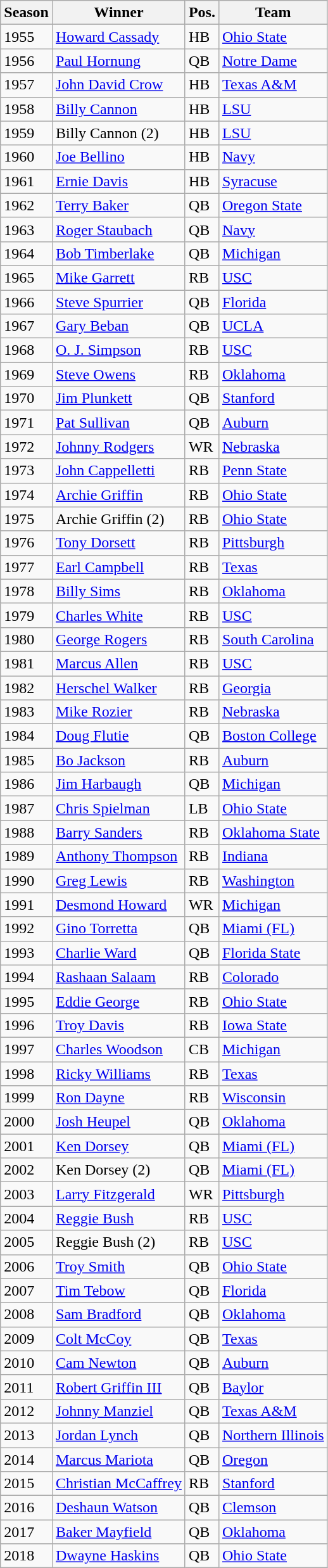<table class="wikitable sortable">
<tr>
<th>Season</th>
<th>Winner</th>
<th>Pos.</th>
<th>Team</th>
</tr>
<tr>
<td>1955</td>
<td><a href='#'>Howard Cassady</a></td>
<td>HB</td>
<td><a href='#'>Ohio State</a></td>
</tr>
<tr>
<td>1956</td>
<td><a href='#'>Paul Hornung</a></td>
<td>QB</td>
<td><a href='#'>Notre Dame</a></td>
</tr>
<tr>
<td>1957</td>
<td><a href='#'>John David Crow</a></td>
<td>HB</td>
<td><a href='#'>Texas A&M</a></td>
</tr>
<tr>
<td>1958</td>
<td><a href='#'>Billy Cannon</a></td>
<td>HB</td>
<td><a href='#'>LSU</a></td>
</tr>
<tr>
<td>1959</td>
<td>Billy Cannon (2)</td>
<td>HB</td>
<td><a href='#'>LSU</a></td>
</tr>
<tr>
<td>1960</td>
<td><a href='#'>Joe Bellino</a></td>
<td>HB</td>
<td><a href='#'>Navy</a></td>
</tr>
<tr>
<td>1961</td>
<td><a href='#'>Ernie Davis</a></td>
<td>HB</td>
<td><a href='#'>Syracuse</a></td>
</tr>
<tr>
<td>1962</td>
<td><a href='#'>Terry Baker</a></td>
<td>QB</td>
<td><a href='#'>Oregon State</a></td>
</tr>
<tr>
<td>1963</td>
<td><a href='#'>Roger Staubach</a></td>
<td>QB</td>
<td><a href='#'>Navy</a></td>
</tr>
<tr>
<td>1964</td>
<td><a href='#'>Bob Timberlake</a></td>
<td>QB</td>
<td><a href='#'>Michigan</a></td>
</tr>
<tr>
<td>1965</td>
<td><a href='#'>Mike Garrett</a></td>
<td>RB</td>
<td><a href='#'>USC</a></td>
</tr>
<tr>
<td>1966</td>
<td><a href='#'>Steve Spurrier</a></td>
<td>QB</td>
<td><a href='#'>Florida</a></td>
</tr>
<tr>
<td>1967</td>
<td><a href='#'>Gary Beban</a></td>
<td>QB</td>
<td><a href='#'>UCLA</a></td>
</tr>
<tr>
<td>1968</td>
<td><a href='#'>O. J. Simpson</a></td>
<td>RB</td>
<td><a href='#'>USC</a></td>
</tr>
<tr>
<td>1969</td>
<td><a href='#'>Steve Owens</a></td>
<td>RB</td>
<td><a href='#'>Oklahoma</a></td>
</tr>
<tr>
<td>1970</td>
<td><a href='#'>Jim Plunkett</a></td>
<td>QB</td>
<td><a href='#'>Stanford</a></td>
</tr>
<tr>
<td>1971</td>
<td><a href='#'>Pat Sullivan</a></td>
<td>QB</td>
<td><a href='#'>Auburn</a></td>
</tr>
<tr>
<td>1972</td>
<td><a href='#'>Johnny Rodgers</a></td>
<td>WR</td>
<td><a href='#'>Nebraska</a></td>
</tr>
<tr>
<td>1973</td>
<td><a href='#'>John Cappelletti</a></td>
<td>RB</td>
<td><a href='#'>Penn State</a></td>
</tr>
<tr>
<td>1974</td>
<td><a href='#'>Archie Griffin</a></td>
<td>RB</td>
<td><a href='#'>Ohio State</a></td>
</tr>
<tr>
<td>1975</td>
<td>Archie Griffin (2)</td>
<td>RB</td>
<td><a href='#'>Ohio State</a></td>
</tr>
<tr>
<td>1976</td>
<td><a href='#'>Tony Dorsett</a></td>
<td>RB</td>
<td><a href='#'>Pittsburgh</a></td>
</tr>
<tr>
<td>1977</td>
<td><a href='#'>Earl Campbell</a></td>
<td>RB</td>
<td><a href='#'>Texas</a></td>
</tr>
<tr>
<td>1978</td>
<td><a href='#'>Billy Sims</a></td>
<td>RB</td>
<td><a href='#'>Oklahoma</a></td>
</tr>
<tr>
<td>1979</td>
<td><a href='#'>Charles White</a></td>
<td>RB</td>
<td><a href='#'>USC</a></td>
</tr>
<tr>
<td>1980</td>
<td><a href='#'>George Rogers</a></td>
<td>RB</td>
<td><a href='#'>South Carolina</a></td>
</tr>
<tr>
<td>1981</td>
<td><a href='#'>Marcus Allen</a></td>
<td>RB</td>
<td><a href='#'>USC</a></td>
</tr>
<tr>
<td>1982</td>
<td><a href='#'>Herschel Walker</a></td>
<td>RB</td>
<td><a href='#'>Georgia</a></td>
</tr>
<tr>
<td>1983</td>
<td><a href='#'>Mike Rozier</a></td>
<td>RB</td>
<td><a href='#'>Nebraska</a></td>
</tr>
<tr>
<td>1984</td>
<td><a href='#'>Doug Flutie</a></td>
<td>QB</td>
<td><a href='#'>Boston College</a></td>
</tr>
<tr>
<td>1985</td>
<td><a href='#'>Bo Jackson</a></td>
<td>RB</td>
<td><a href='#'>Auburn</a></td>
</tr>
<tr>
<td>1986</td>
<td><a href='#'>Jim Harbaugh</a></td>
<td>QB</td>
<td><a href='#'>Michigan</a></td>
</tr>
<tr>
<td>1987</td>
<td><a href='#'>Chris Spielman</a></td>
<td>LB</td>
<td><a href='#'>Ohio State</a></td>
</tr>
<tr>
<td>1988</td>
<td><a href='#'>Barry Sanders</a></td>
<td>RB</td>
<td><a href='#'>Oklahoma State</a></td>
</tr>
<tr>
<td>1989</td>
<td><a href='#'>Anthony Thompson</a></td>
<td>RB</td>
<td><a href='#'>Indiana</a></td>
</tr>
<tr>
<td>1990</td>
<td><a href='#'>Greg Lewis</a></td>
<td>RB</td>
<td><a href='#'>Washington</a></td>
</tr>
<tr>
<td>1991</td>
<td><a href='#'>Desmond Howard</a></td>
<td>WR</td>
<td><a href='#'>Michigan</a></td>
</tr>
<tr>
<td>1992</td>
<td><a href='#'>Gino Torretta</a></td>
<td>QB</td>
<td><a href='#'>Miami (FL)</a></td>
</tr>
<tr>
<td>1993</td>
<td><a href='#'>Charlie Ward</a></td>
<td>QB</td>
<td><a href='#'>Florida State</a></td>
</tr>
<tr>
<td>1994</td>
<td><a href='#'>Rashaan Salaam</a></td>
<td>RB</td>
<td><a href='#'>Colorado</a></td>
</tr>
<tr>
<td>1995</td>
<td><a href='#'>Eddie George</a></td>
<td>RB</td>
<td><a href='#'>Ohio State</a></td>
</tr>
<tr>
<td>1996</td>
<td><a href='#'>Troy Davis</a></td>
<td>RB</td>
<td><a href='#'>Iowa State</a></td>
</tr>
<tr>
<td>1997</td>
<td><a href='#'>Charles Woodson</a></td>
<td>CB</td>
<td><a href='#'>Michigan</a></td>
</tr>
<tr>
<td>1998</td>
<td><a href='#'>Ricky Williams</a></td>
<td>RB</td>
<td><a href='#'>Texas</a></td>
</tr>
<tr>
<td>1999</td>
<td><a href='#'>Ron Dayne</a></td>
<td>RB</td>
<td><a href='#'>Wisconsin</a></td>
</tr>
<tr>
<td>2000</td>
<td><a href='#'>Josh Heupel</a></td>
<td>QB</td>
<td><a href='#'>Oklahoma</a></td>
</tr>
<tr>
<td>2001</td>
<td><a href='#'>Ken Dorsey</a></td>
<td>QB</td>
<td><a href='#'>Miami (FL)</a></td>
</tr>
<tr>
<td>2002</td>
<td>Ken Dorsey (2)</td>
<td>QB</td>
<td><a href='#'>Miami (FL)</a></td>
</tr>
<tr>
<td>2003</td>
<td><a href='#'>Larry Fitzgerald</a></td>
<td>WR</td>
<td><a href='#'>Pittsburgh</a></td>
</tr>
<tr>
<td>2004</td>
<td><a href='#'>Reggie Bush</a></td>
<td>RB</td>
<td><a href='#'>USC</a></td>
</tr>
<tr>
<td>2005</td>
<td>Reggie Bush (2)</td>
<td>RB</td>
<td><a href='#'>USC</a></td>
</tr>
<tr>
<td>2006</td>
<td><a href='#'>Troy Smith</a></td>
<td>QB</td>
<td><a href='#'>Ohio State</a></td>
</tr>
<tr>
<td>2007</td>
<td><a href='#'>Tim Tebow</a></td>
<td>QB</td>
<td><a href='#'>Florida</a></td>
</tr>
<tr>
<td>2008</td>
<td><a href='#'>Sam Bradford</a></td>
<td>QB</td>
<td><a href='#'>Oklahoma</a></td>
</tr>
<tr>
<td>2009</td>
<td><a href='#'>Colt McCoy</a></td>
<td>QB</td>
<td><a href='#'>Texas</a></td>
</tr>
<tr>
<td>2010</td>
<td><a href='#'>Cam Newton</a></td>
<td>QB</td>
<td><a href='#'>Auburn</a></td>
</tr>
<tr>
<td>2011</td>
<td><a href='#'>Robert Griffin III</a></td>
<td>QB</td>
<td><a href='#'>Baylor</a></td>
</tr>
<tr>
<td>2012</td>
<td><a href='#'>Johnny Manziel</a></td>
<td>QB</td>
<td><a href='#'>Texas A&M</a></td>
</tr>
<tr>
<td>2013</td>
<td><a href='#'>Jordan Lynch</a></td>
<td>QB</td>
<td><a href='#'>Northern Illinois</a></td>
</tr>
<tr>
<td>2014</td>
<td><a href='#'>Marcus Mariota</a></td>
<td>QB</td>
<td><a href='#'>Oregon</a></td>
</tr>
<tr>
<td>2015</td>
<td><a href='#'>Christian McCaffrey</a></td>
<td>RB</td>
<td><a href='#'>Stanford</a></td>
</tr>
<tr>
<td>2016</td>
<td><a href='#'>Deshaun Watson</a></td>
<td>QB</td>
<td><a href='#'>Clemson</a></td>
</tr>
<tr>
<td>2017</td>
<td><a href='#'>Baker Mayfield</a></td>
<td>QB</td>
<td><a href='#'>Oklahoma</a></td>
</tr>
<tr>
<td>2018</td>
<td><a href='#'>Dwayne Haskins</a></td>
<td>QB</td>
<td><a href='#'>Ohio State</a></td>
</tr>
</table>
